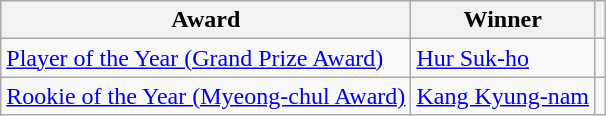<table class="wikitable">
<tr>
<th>Award</th>
<th>Winner</th>
<th></th>
</tr>
<tr>
<td><a href='#'>Player of the Year (Grand Prize Award)</a></td>
<td> <a href='#'>Hur Suk-ho</a></td>
<td></td>
</tr>
<tr>
<td><a href='#'>Rookie of the Year (Myeong-chul Award)</a></td>
<td> <a href='#'>Kang Kyung-nam</a></td>
<td></td>
</tr>
</table>
